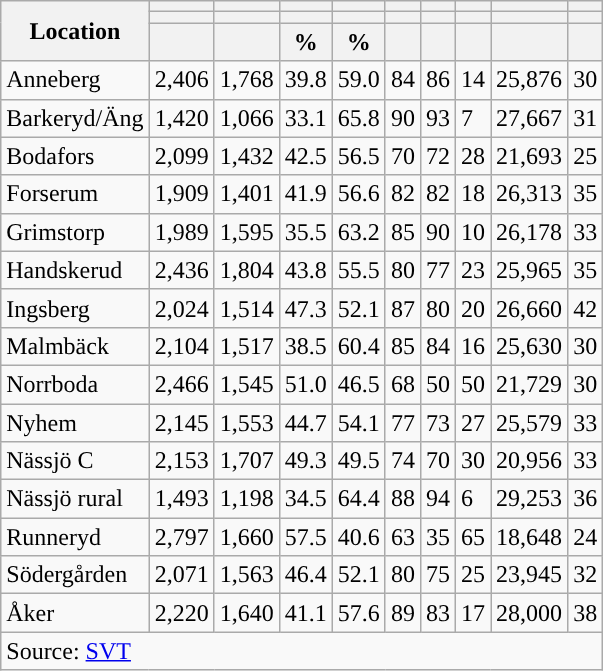<table role="presentation" class="wikitable sortable mw-collapsible">
<tr>
<th rowspan="3">Location</th>
<th></th>
<th></th>
<th></th>
<th></th>
<th></th>
<th></th>
<th></th>
<th></th>
<th></th>
</tr>
<tr>
<th></th>
<th></th>
<th style="background:"></th>
<th style="background:"></th>
<th></th>
<th></th>
<th></th>
<th></th>
<th></th>
</tr>
<tr>
<th data-sort-type="number"></th>
<th data-sort-type="number"></th>
<th data-sort-type="number">%</th>
<th data-sort-type="number">%</th>
<th data-sort-type="number"></th>
<th data-sort-type="number"></th>
<th data-sort-type="number"></th>
<th data-sort-type="number"></th>
<th data-sort-type="number"></th>
</tr>
<tr>
<td align="left">Anneberg</td>
<td>2,406</td>
<td>1,768</td>
<td>39.8</td>
<td>59.0</td>
<td>84</td>
<td>86</td>
<td>14</td>
<td>25,876</td>
<td>30</td>
</tr>
<tr>
<td align="left">Barkeryd/Äng</td>
<td>1,420</td>
<td>1,066</td>
<td>33.1</td>
<td>65.8</td>
<td>90</td>
<td>93</td>
<td>7</td>
<td>27,667</td>
<td>31</td>
</tr>
<tr>
<td align="left">Bodafors</td>
<td>2,099</td>
<td>1,432</td>
<td>42.5</td>
<td>56.5</td>
<td>70</td>
<td>72</td>
<td>28</td>
<td>21,693</td>
<td>25</td>
</tr>
<tr>
<td align="left">Forserum</td>
<td>1,909</td>
<td>1,401</td>
<td>41.9</td>
<td>56.6</td>
<td>82</td>
<td>82</td>
<td>18</td>
<td>26,313</td>
<td>35</td>
</tr>
<tr>
<td align="left">Grimstorp</td>
<td>1,989</td>
<td>1,595</td>
<td>35.5</td>
<td>63.2</td>
<td>85</td>
<td>90</td>
<td>10</td>
<td>26,178</td>
<td>33</td>
</tr>
<tr>
<td align="left">Handskerud</td>
<td>2,436</td>
<td>1,804</td>
<td>43.8</td>
<td>55.5</td>
<td>80</td>
<td>77</td>
<td>23</td>
<td>25,965</td>
<td>35</td>
</tr>
<tr>
<td align="left">Ingsberg</td>
<td>2,024</td>
<td>1,514</td>
<td>47.3</td>
<td>52.1</td>
<td>87</td>
<td>80</td>
<td>20</td>
<td>26,660</td>
<td>42</td>
</tr>
<tr>
<td align="left">Malmbäck</td>
<td>2,104</td>
<td>1,517</td>
<td>38.5</td>
<td>60.4</td>
<td>85</td>
<td>84</td>
<td>16</td>
<td>25,630</td>
<td>30</td>
</tr>
<tr>
<td align="left">Norrboda</td>
<td>2,466</td>
<td>1,545</td>
<td>51.0</td>
<td>46.5</td>
<td>68</td>
<td>50</td>
<td>50</td>
<td>21,729</td>
<td>30</td>
</tr>
<tr>
<td align="left">Nyhem</td>
<td>2,145</td>
<td>1,553</td>
<td>44.7</td>
<td>54.1</td>
<td>77</td>
<td>73</td>
<td>27</td>
<td>25,579</td>
<td>33</td>
</tr>
<tr>
<td align="left">Nässjö C</td>
<td>2,153</td>
<td>1,707</td>
<td>49.3</td>
<td>49.5</td>
<td>74</td>
<td>70</td>
<td>30</td>
<td>20,956</td>
<td>33</td>
</tr>
<tr>
<td align="left">Nässjö rural</td>
<td>1,493</td>
<td>1,198</td>
<td>34.5</td>
<td>64.4</td>
<td>88</td>
<td>94</td>
<td>6</td>
<td>29,253</td>
<td>36</td>
</tr>
<tr>
<td align="left">Runneryd</td>
<td>2,797</td>
<td>1,660</td>
<td>57.5</td>
<td>40.6</td>
<td>63</td>
<td>35</td>
<td>65</td>
<td>18,648</td>
<td>24</td>
</tr>
<tr>
<td align="left">Södergården</td>
<td>2,071</td>
<td>1,563</td>
<td>46.4</td>
<td>52.1</td>
<td>80</td>
<td>75</td>
<td>25</td>
<td>23,945</td>
<td>32</td>
</tr>
<tr>
<td align="left">Åker</td>
<td>2,220</td>
<td>1,640</td>
<td>41.1</td>
<td>57.6</td>
<td>89</td>
<td>83</td>
<td>17</td>
<td>28,000</td>
<td>38</td>
</tr>
<tr>
<td colspan="10" align="left">Source: <a href='#'>SVT</a></td>
</tr>
</table>
